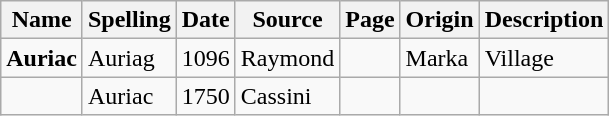<table class="wikitable">
<tr>
<th>Name</th>
<th>Spelling</th>
<th>Date</th>
<th>Source</th>
<th>Page</th>
<th>Origin</th>
<th>Description</th>
</tr>
<tr>
<td><strong>Auriac</strong></td>
<td>Auriag</td>
<td>1096</td>
<td>Raymond</td>
<td></td>
<td>Marka</td>
<td>Village</td>
</tr>
<tr>
<td></td>
<td>Auriac</td>
<td>1750</td>
<td>Cassini</td>
<td></td>
<td></td>
<td></td>
</tr>
</table>
